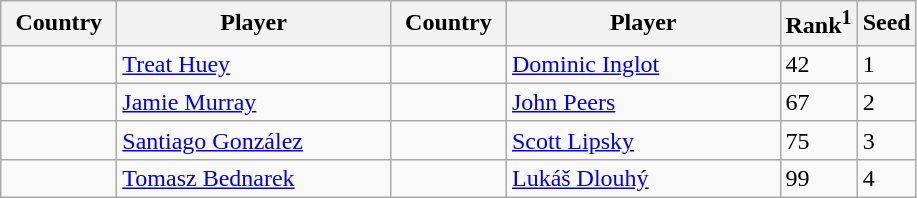<table class="sortable wikitable">
<tr>
<th width="70">Country</th>
<th width="175">Player</th>
<th width="70">Country</th>
<th width="175">Player</th>
<th>Rank<sup>1</sup></th>
<th>Seed</th>
</tr>
<tr>
<td></td>
<td><a href='#'>Treat Huey</a></td>
<td></td>
<td><a href='#'>Dominic Inglot</a></td>
<td>42</td>
<td>1</td>
</tr>
<tr>
<td></td>
<td><a href='#'>Jamie Murray</a></td>
<td></td>
<td><a href='#'>John Peers</a></td>
<td>67</td>
<td>2</td>
</tr>
<tr>
<td></td>
<td><a href='#'>Santiago González</a></td>
<td></td>
<td><a href='#'>Scott Lipsky</a></td>
<td>75</td>
<td>3</td>
</tr>
<tr>
<td></td>
<td><a href='#'>Tomasz Bednarek</a></td>
<td></td>
<td><a href='#'>Lukáš Dlouhý</a></td>
<td>99</td>
<td>4</td>
</tr>
</table>
